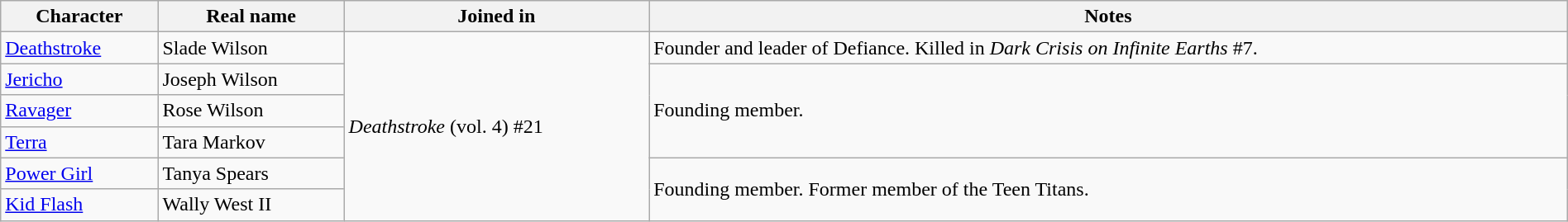<table class="wikitable" width="100%">
<tr>
<th>Character</th>
<th>Real name</th>
<th>Joined in</th>
<th>Notes</th>
</tr>
<tr>
<td><a href='#'>Deathstroke</a></td>
<td>Slade Wilson</td>
<td rowspan="6"><em>Deathstroke</em> (vol. 4) #21</td>
<td>Founder and leader of Defiance. Killed in <em>Dark Crisis on Infinite Earths</em> #7.</td>
</tr>
<tr>
<td><a href='#'>Jericho</a></td>
<td>Joseph Wilson</td>
<td rowspan="3">Founding member.</td>
</tr>
<tr>
<td><a href='#'>Ravager</a></td>
<td>Rose Wilson</td>
</tr>
<tr>
<td><a href='#'>Terra</a></td>
<td>Tara Markov</td>
</tr>
<tr>
<td><a href='#'>Power Girl</a></td>
<td>Tanya Spears</td>
<td rowspan="2">Founding member. Former member of the Teen Titans.</td>
</tr>
<tr>
<td><a href='#'>Kid Flash</a></td>
<td>Wally West II</td>
</tr>
</table>
